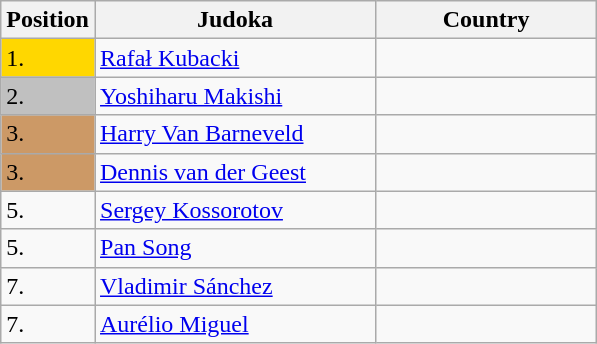<table class=wikitable>
<tr>
<th>Position</th>
<th width=180>Judoka</th>
<th width=140>Country</th>
</tr>
<tr>
<td bgcolor=gold>1.</td>
<td><a href='#'>Rafał Kubacki</a></td>
<td></td>
</tr>
<tr>
<td bgcolor=silver>2.</td>
<td><a href='#'>Yoshiharu Makishi</a></td>
<td></td>
</tr>
<tr>
<td bgcolor=CC9966>3.</td>
<td><a href='#'>Harry Van Barneveld</a></td>
<td></td>
</tr>
<tr>
<td bgcolor=CC9966>3.</td>
<td><a href='#'>Dennis van der Geest</a></td>
<td></td>
</tr>
<tr>
<td>5.</td>
<td><a href='#'>Sergey Kossorotov</a></td>
<td></td>
</tr>
<tr>
<td>5.</td>
<td><a href='#'>Pan Song</a></td>
<td></td>
</tr>
<tr>
<td>7.</td>
<td><a href='#'>Vladimir Sánchez</a></td>
<td></td>
</tr>
<tr>
<td>7.</td>
<td><a href='#'>Aurélio Miguel</a></td>
<td></td>
</tr>
</table>
